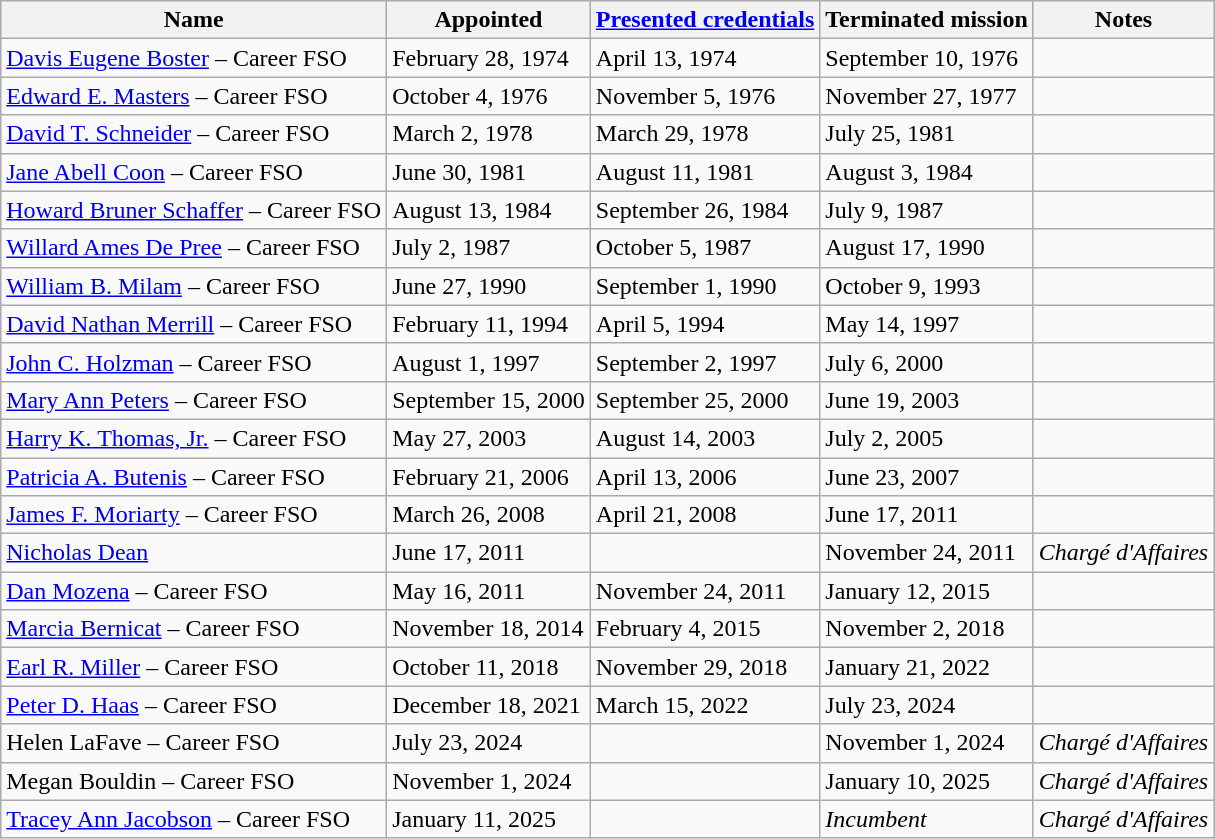<table class="wikitable">
<tr>
<th>Name</th>
<th>Appointed</th>
<th><a href='#'>Presented credentials</a></th>
<th>Terminated mission</th>
<th>Notes</th>
</tr>
<tr>
<td><a href='#'>Davis Eugene Boster</a> – Career FSO</td>
<td>February 28, 1974</td>
<td>April 13, 1974</td>
<td>September 10, 1976</td>
<td></td>
</tr>
<tr>
<td><a href='#'>Edward E. Masters</a> – Career FSO</td>
<td>October 4, 1976</td>
<td>November 5, 1976</td>
<td>November 27, 1977</td>
<td></td>
</tr>
<tr>
<td><a href='#'>David T. Schneider</a> – Career FSO</td>
<td>March 2, 1978</td>
<td>March 29, 1978</td>
<td>July 25, 1981</td>
<td></td>
</tr>
<tr>
<td><a href='#'>Jane Abell Coon</a> – Career FSO</td>
<td>June 30, 1981</td>
<td>August 11, 1981</td>
<td>August 3, 1984</td>
<td></td>
</tr>
<tr>
<td><a href='#'>Howard Bruner Schaffer</a> – Career FSO</td>
<td>August 13, 1984</td>
<td>September 26, 1984</td>
<td>July 9, 1987</td>
<td></td>
</tr>
<tr>
<td><a href='#'>Willard Ames De Pree</a> – Career FSO</td>
<td>July 2, 1987</td>
<td>October 5, 1987</td>
<td>August 17, 1990</td>
<td></td>
</tr>
<tr>
<td><a href='#'>William B. Milam</a> – Career FSO</td>
<td>June 27, 1990</td>
<td>September 1, 1990</td>
<td>October 9, 1993</td>
<td></td>
</tr>
<tr>
<td><a href='#'>David Nathan Merrill</a> – Career FSO</td>
<td>February 11, 1994</td>
<td>April 5, 1994</td>
<td>May 14, 1997</td>
<td></td>
</tr>
<tr>
<td><a href='#'>John C. Holzman</a> – Career FSO</td>
<td>August 1, 1997</td>
<td>September 2, 1997</td>
<td>July 6, 2000</td>
<td></td>
</tr>
<tr>
<td><a href='#'>Mary Ann Peters</a> – Career FSO</td>
<td>September 15, 2000</td>
<td>September 25, 2000</td>
<td>June 19, 2003</td>
<td></td>
</tr>
<tr>
<td><a href='#'>Harry K. Thomas, Jr.</a> – Career FSO</td>
<td>May 27, 2003</td>
<td>August 14, 2003</td>
<td>July 2, 2005</td>
<td></td>
</tr>
<tr>
<td><a href='#'>Patricia A. Butenis</a> – Career FSO</td>
<td>February 21, 2006</td>
<td>April 13, 2006</td>
<td>June 23, 2007</td>
<td></td>
</tr>
<tr>
<td><a href='#'>James F. Moriarty</a> – Career FSO</td>
<td>March 26, 2008</td>
<td>April 21, 2008</td>
<td>June 17, 2011</td>
<td></td>
</tr>
<tr>
<td><a href='#'>Nicholas Dean</a></td>
<td>June 17, 2011</td>
<td></td>
<td>November 24, 2011</td>
<td><em>Chargé d'Affaires</em></td>
</tr>
<tr>
<td><a href='#'>Dan Mozena</a> – Career FSO</td>
<td>May 16, 2011</td>
<td>November 24, 2011</td>
<td>January 12, 2015</td>
<td></td>
</tr>
<tr>
<td><a href='#'>Marcia Bernicat</a> – Career FSO</td>
<td>November 18, 2014</td>
<td>February 4, 2015</td>
<td>November 2, 2018</td>
<td></td>
</tr>
<tr>
<td><a href='#'>Earl R. Miller</a> – Career FSO</td>
<td>October 11, 2018</td>
<td>November 29, 2018</td>
<td>January 21, 2022</td>
<td></td>
</tr>
<tr>
<td><a href='#'>Peter D. Haas</a> – Career FSO</td>
<td>December 18, 2021</td>
<td>March 15, 2022</td>
<td>July 23, 2024</td>
<td></td>
</tr>
<tr>
<td>Helen LaFave – Career FSO</td>
<td>July 23, 2024</td>
<td></td>
<td>November 1, 2024</td>
<td><em>Chargé d'Affaires</em></td>
</tr>
<tr>
<td>Megan Bouldin – Career FSO</td>
<td>November 1, 2024</td>
<td></td>
<td>January 10, 2025</td>
<td><em>Chargé d'Affaires</em></td>
</tr>
<tr>
<td><a href='#'>Tracey Ann Jacobson</a> – Career FSO</td>
<td>January 11, 2025</td>
<td></td>
<td><em>Incumbent</em></td>
<td><em>Chargé d'Affaires</em></td>
</tr>
</table>
